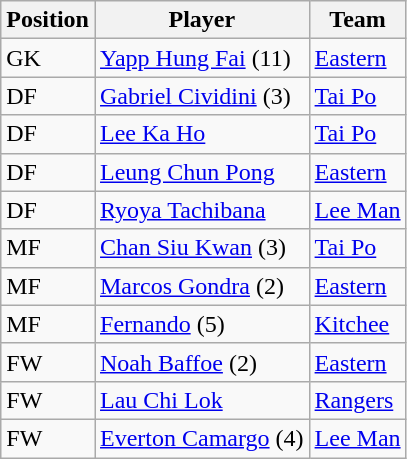<table class="wikitable">
<tr>
<th>Position</th>
<th>Player</th>
<th>Team</th>
</tr>
<tr>
<td>GK</td>
<td> <a href='#'>Yapp Hung Fai</a> (11)</td>
<td><a href='#'>Eastern</a></td>
</tr>
<tr>
<td>DF</td>
<td> <a href='#'>Gabriel Cividini</a> (3)</td>
<td><a href='#'>Tai Po</a></td>
</tr>
<tr>
<td>DF</td>
<td> <a href='#'>Lee Ka Ho</a></td>
<td><a href='#'>Tai Po</a></td>
</tr>
<tr>
<td>DF</td>
<td> <a href='#'>Leung Chun Pong</a></td>
<td><a href='#'>Eastern</a></td>
</tr>
<tr>
<td>DF</td>
<td> <a href='#'>Ryoya Tachibana</a></td>
<td><a href='#'>Lee Man</a></td>
</tr>
<tr>
<td>MF</td>
<td> <a href='#'>Chan Siu Kwan</a> (3)</td>
<td><a href='#'>Tai Po</a></td>
</tr>
<tr>
<td>MF</td>
<td> <a href='#'>Marcos Gondra</a> (2)</td>
<td><a href='#'>Eastern</a></td>
</tr>
<tr>
<td>MF</td>
<td> <a href='#'>Fernando</a> (5)</td>
<td><a href='#'>Kitchee</a></td>
</tr>
<tr>
<td>FW</td>
<td> <a href='#'>Noah Baffoe</a> (2)</td>
<td><a href='#'>Eastern</a></td>
</tr>
<tr>
<td>FW</td>
<td> <a href='#'>Lau Chi Lok</a></td>
<td><a href='#'>Rangers</a></td>
</tr>
<tr>
<td>FW</td>
<td> <a href='#'>Everton Camargo</a> (4)</td>
<td><a href='#'>Lee Man</a></td>
</tr>
</table>
